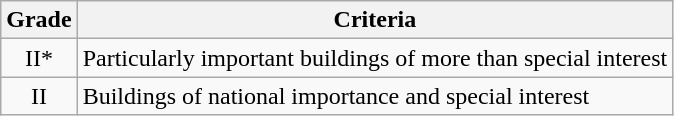<table class="wikitable">
<tr>
<th>Grade</th>
<th>Criteria</th>
</tr>
<tr>
<td align="center" >II*</td>
<td>Particularly important buildings of more than special interest</td>
</tr>
<tr>
<td align="center" >II</td>
<td>Buildings of national importance and special interest</td>
</tr>
</table>
